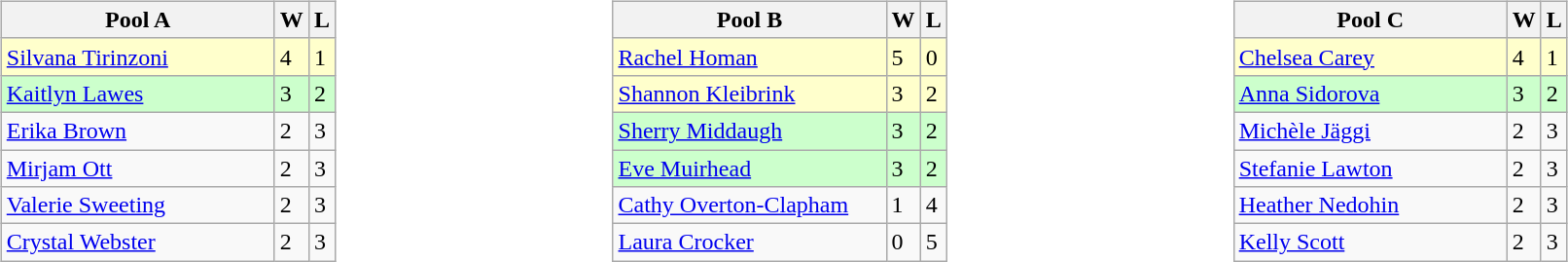<table table>
<tr>
<td valign=top width=10%><br><table class=wikitable>
<tr>
<th width=180>Pool A</th>
<th>W</th>
<th>L</th>
</tr>
<tr bgcolor=#ffffcc>
<td> <a href='#'>Silvana Tirinzoni</a></td>
<td>4</td>
<td>1</td>
</tr>
<tr bgcolor=#ccffcc>
<td> <a href='#'>Kaitlyn Lawes</a></td>
<td>3</td>
<td>2</td>
</tr>
<tr>
<td> <a href='#'>Erika Brown</a></td>
<td>2</td>
<td>3</td>
</tr>
<tr>
<td> <a href='#'>Mirjam Ott</a></td>
<td>2</td>
<td>3</td>
</tr>
<tr>
<td> <a href='#'>Valerie Sweeting</a></td>
<td>2</td>
<td>3</td>
</tr>
<tr>
<td> <a href='#'>Crystal Webster</a></td>
<td>2</td>
<td>3</td>
</tr>
</table>
</td>
<td valign=top width=10%><br><table class=wikitable>
<tr>
<th width=180>Pool B</th>
<th>W</th>
<th>L</th>
</tr>
<tr bgcolor=#ffffcc>
<td> <a href='#'>Rachel Homan</a></td>
<td>5</td>
<td>0</td>
</tr>
<tr bgcolor=#ffffcc>
<td> <a href='#'>Shannon Kleibrink</a></td>
<td>3</td>
<td>2</td>
</tr>
<tr bgcolor=#ccffcc>
<td> <a href='#'>Sherry Middaugh</a></td>
<td>3</td>
<td>2</td>
</tr>
<tr bgcolor=#ccffcc>
<td> <a href='#'>Eve Muirhead</a></td>
<td>3</td>
<td>2</td>
</tr>
<tr>
<td> <a href='#'>Cathy Overton-Clapham</a></td>
<td>1</td>
<td>4</td>
</tr>
<tr>
<td> <a href='#'>Laura Crocker</a></td>
<td>0</td>
<td>5</td>
</tr>
</table>
</td>
<td valign=top width=10%><br><table class=wikitable>
<tr>
<th width=180>Pool C</th>
<th>W</th>
<th>L</th>
</tr>
<tr bgcolor=#ffffcc>
<td> <a href='#'>Chelsea Carey</a></td>
<td>4</td>
<td>1</td>
</tr>
<tr bgcolor=#ccffcc>
<td> <a href='#'>Anna Sidorova</a></td>
<td>3</td>
<td>2</td>
</tr>
<tr>
<td> <a href='#'>Michèle Jäggi</a></td>
<td>2</td>
<td>3</td>
</tr>
<tr>
<td> <a href='#'>Stefanie Lawton</a></td>
<td>2</td>
<td>3</td>
</tr>
<tr>
<td> <a href='#'>Heather Nedohin</a></td>
<td>2</td>
<td>3</td>
</tr>
<tr>
<td> <a href='#'>Kelly Scott</a></td>
<td>2</td>
<td>3</td>
</tr>
</table>
</td>
</tr>
</table>
